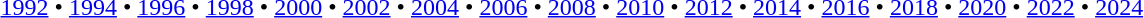<table id=toc class=toc summary=Contents>
<tr>
<td align=center><br><a href='#'>1992</a> • <a href='#'>1994</a> • <a href='#'>1996</a> • <a href='#'>1998</a> • <a href='#'>2000</a> • <a href='#'>2002</a> • <a href='#'>2004</a> • <a href='#'>2006</a> • <a href='#'>2008</a> • <a href='#'>2010</a> • <a href='#'>2012</a> • <a href='#'>2014</a> • <a href='#'>2016</a> • <a href='#'>2018</a> • <a href='#'>2020</a> • <a href='#'>2022</a> • <a href='#'>2024</a></td>
</tr>
</table>
